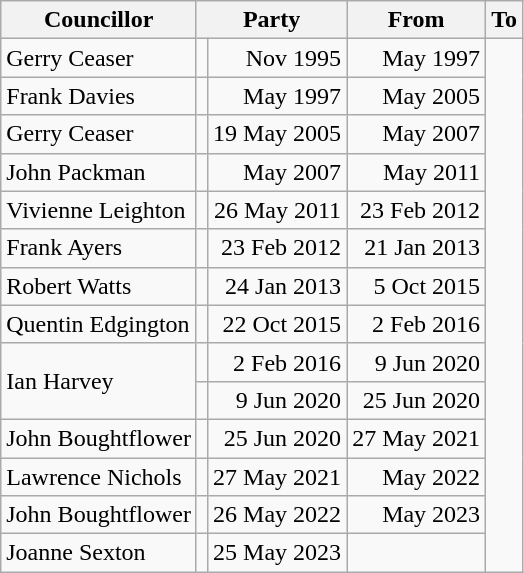<table class=wikitable>
<tr>
<th>Councillor</th>
<th colspan=2>Party</th>
<th>From</th>
<th>To</th>
</tr>
<tr>
<td>Gerry Ceaser</td>
<td></td>
<td align=right>Nov 1995</td>
<td align=right>May 1997</td>
</tr>
<tr>
<td>Frank Davies</td>
<td></td>
<td align=right>May 1997</td>
<td align=right>May 2005</td>
</tr>
<tr>
<td>Gerry Ceaser</td>
<td></td>
<td align=right>19 May 2005</td>
<td align=right>May 2007</td>
</tr>
<tr>
<td>John Packman</td>
<td></td>
<td align=right>May 2007</td>
<td align=right>May 2011</td>
</tr>
<tr>
<td>Vivienne Leighton</td>
<td></td>
<td align=right>26 May 2011</td>
<td align=right>23 Feb 2012</td>
</tr>
<tr>
<td>Frank Ayers</td>
<td></td>
<td align=right>23 Feb 2012</td>
<td align=right>21 Jan 2013</td>
</tr>
<tr>
<td>Robert Watts</td>
<td></td>
<td align=right>24 Jan 2013</td>
<td align=right>5 Oct 2015</td>
</tr>
<tr>
<td>Quentin Edgington</td>
<td></td>
<td align=right>22 Oct 2015</td>
<td align=right>2 Feb 2016</td>
</tr>
<tr>
<td rowspan=2>Ian Harvey</td>
<td></td>
<td align=right>2 Feb 2016</td>
<td align=right>9 Jun 2020</td>
</tr>
<tr>
<td></td>
<td align=right>9 Jun 2020</td>
<td align=right>25 Jun 2020</td>
</tr>
<tr>
<td>John Boughtflower</td>
<td></td>
<td align=right>25 Jun 2020</td>
<td align=right>27 May 2021</td>
</tr>
<tr>
<td>Lawrence Nichols</td>
<td></td>
<td align=right>27 May 2021</td>
<td align=right>May 2022</td>
</tr>
<tr>
<td>John Boughtflower</td>
<td></td>
<td align=right>26 May 2022</td>
<td align=right>May 2023</td>
</tr>
<tr>
<td>Joanne Sexton</td>
<td></td>
<td align=right>25 May 2023</td>
<td></td>
</tr>
</table>
